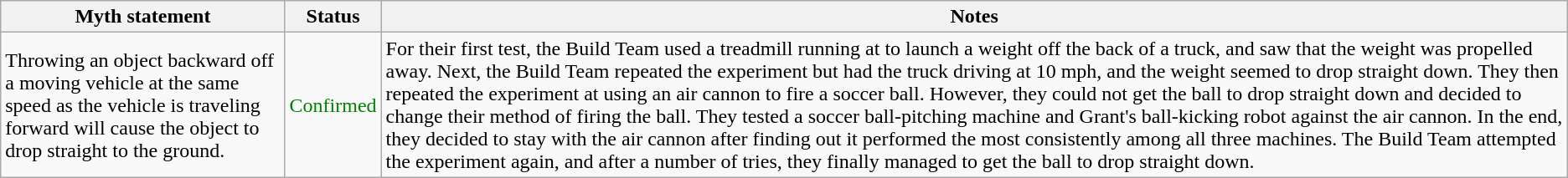<table class="wikitable plainrowheaders">
<tr>
<th>Myth statement</th>
<th>Status</th>
<th>Notes</th>
</tr>
<tr>
<td>Throwing an object backward off a moving vehicle at the same speed as the vehicle is traveling forward will cause the object to drop straight to the ground.</td>
<td style="color:green">Confirmed</td>
<td>For their first test, the Build Team used a treadmill running at  to launch a weight off the back of a truck, and saw that the weight was propelled  away. Next, the Build Team repeated the experiment but had the truck driving at 10 mph, and the weight seemed to drop straight down. They then repeated the experiment at  using an air cannon to fire a soccer ball. However, they could not get the ball to drop straight down and decided to change their method of firing the ball. They tested a soccer ball-pitching machine and Grant's ball-kicking robot against the air cannon. In the end, they decided to stay with the air cannon after finding out it performed the most consistently among all three machines. The Build Team attempted the experiment again, and after a number of tries, they finally managed to get the ball to drop straight down.</td>
</tr>
</table>
